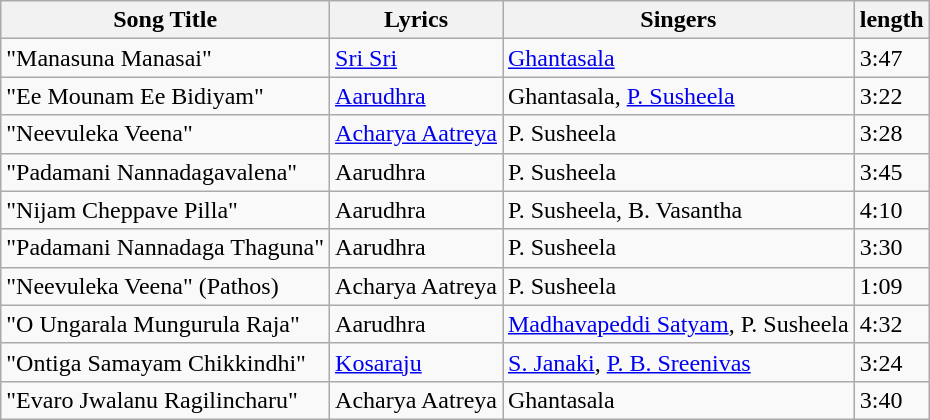<table class="wikitable">
<tr>
<th>Song Title</th>
<th>Lyrics</th>
<th>Singers</th>
<th>length</th>
</tr>
<tr>
<td>"Manasuna Manasai"</td>
<td><a href='#'>Sri Sri</a></td>
<td><a href='#'>Ghantasala</a></td>
<td>3:47</td>
</tr>
<tr>
<td>"Ee Mounam Ee Bidiyam"</td>
<td><a href='#'>Aarudhra</a></td>
<td>Ghantasala, <a href='#'>P. Susheela</a></td>
<td>3:22</td>
</tr>
<tr>
<td>"Neevuleka Veena"</td>
<td><a href='#'>Acharya Aatreya</a></td>
<td>P. Susheela</td>
<td>3:28</td>
</tr>
<tr>
<td>"Padamani Nannadagavalena"</td>
<td>Aarudhra</td>
<td>P. Susheela</td>
<td>3:45</td>
</tr>
<tr>
<td>"Nijam Cheppave Pilla"</td>
<td>Aarudhra</td>
<td>P. Susheela, B. Vasantha</td>
<td>4:10</td>
</tr>
<tr>
<td>"Padamani Nannadaga Thaguna"</td>
<td>Aarudhra</td>
<td>P. Susheela</td>
<td>3:30</td>
</tr>
<tr>
<td>"Neevuleka Veena" (Pathos)</td>
<td>Acharya Aatreya</td>
<td>P. Susheela</td>
<td>1:09</td>
</tr>
<tr>
<td>"O Ungarala Mungurula Raja"</td>
<td>Aarudhra</td>
<td><a href='#'>Madhavapeddi Satyam</a>, P. Susheela</td>
<td>4:32</td>
</tr>
<tr>
<td>"Ontiga Samayam Chikkindhi"</td>
<td><a href='#'>Kosaraju</a></td>
<td><a href='#'>S. Janaki</a>, <a href='#'>P. B. Sreenivas</a></td>
<td>3:24</td>
</tr>
<tr>
<td>"Evaro Jwalanu Ragilincharu"</td>
<td>Acharya Aatreya</td>
<td>Ghantasala</td>
<td>3:40</td>
</tr>
</table>
